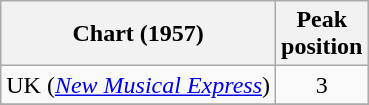<table class="wikitable">
<tr>
<th>Chart (1957)</th>
<th>Peak<br>position</th>
</tr>
<tr>
<td>UK (<em><a href='#'>New Musical Express</a></em>)</td>
<td style="text-align:center;">3</td>
</tr>
<tr>
</tr>
</table>
